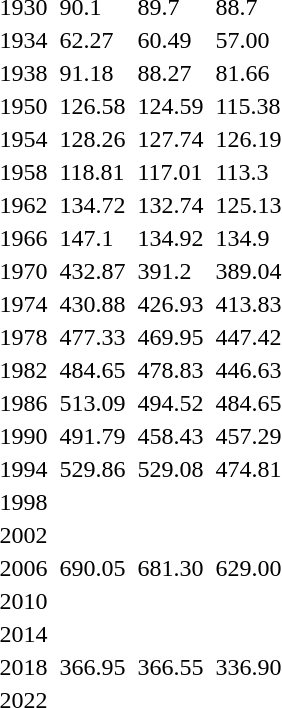<table>
<tr>
<td>1930</td>
<td></td>
<td>90.1</td>
<td></td>
<td>89.7</td>
<td></td>
<td>88.7</td>
</tr>
<tr>
<td>1934</td>
<td></td>
<td>62.27</td>
<td></td>
<td>60.49</td>
<td></td>
<td>57.00</td>
</tr>
<tr>
<td>1938</td>
<td></td>
<td>91.18</td>
<td></td>
<td>88.27</td>
<td></td>
<td>81.66</td>
</tr>
<tr>
<td>1950</td>
<td></td>
<td>126.58</td>
<td></td>
<td>124.59</td>
<td></td>
<td>115.38</td>
</tr>
<tr>
<td>1954</td>
<td></td>
<td>128.26</td>
<td></td>
<td>127.74</td>
<td></td>
<td>126.19</td>
</tr>
<tr>
<td>1958</td>
<td></td>
<td>118.81</td>
<td></td>
<td>117.01</td>
<td></td>
<td>113.3</td>
</tr>
<tr>
<td>1962</td>
<td></td>
<td>134.72</td>
<td></td>
<td>132.74</td>
<td></td>
<td>125.13</td>
</tr>
<tr>
<td>1966</td>
<td></td>
<td>147.1</td>
<td></td>
<td>134.92</td>
<td></td>
<td>134.9</td>
</tr>
<tr>
<td>1970</td>
<td></td>
<td>432.87</td>
<td></td>
<td>391.2</td>
<td></td>
<td>389.04</td>
</tr>
<tr>
<td>1974</td>
<td></td>
<td>430.88</td>
<td></td>
<td>426.93</td>
<td></td>
<td>413.83</td>
</tr>
<tr>
<td>1978</td>
<td></td>
<td>477.33</td>
<td></td>
<td>469.95</td>
<td></td>
<td>447.42</td>
</tr>
<tr>
<td>1982</td>
<td></td>
<td>484.65</td>
<td></td>
<td>478.83</td>
<td></td>
<td>446.63</td>
</tr>
<tr>
<td>1986</td>
<td></td>
<td>513.09</td>
<td></td>
<td>494.52</td>
<td></td>
<td>484.65</td>
</tr>
<tr>
<td>1990</td>
<td></td>
<td>491.79</td>
<td></td>
<td>458.43</td>
<td></td>
<td>457.29</td>
</tr>
<tr>
<td>1994</td>
<td></td>
<td>529.86</td>
<td></td>
<td>529.08</td>
<td></td>
<td>474.81</td>
</tr>
<tr>
<td>1998</td>
<td></td>
<td></td>
<td></td>
<td></td>
<td></td>
<td></td>
</tr>
<tr>
<td>2002</td>
<td></td>
<td></td>
<td></td>
<td></td>
<td></td>
<td></td>
</tr>
<tr>
<td>2006</td>
<td></td>
<td>690.05</td>
<td></td>
<td>681.30</td>
<td></td>
<td>629.00</td>
</tr>
<tr>
<td>2010<br></td>
<td></td>
<td></td>
<td></td>
<td></td>
<td></td>
<td></td>
</tr>
<tr>
<td>2014<br></td>
<td></td>
<td></td>
<td></td>
<td></td>
<td></td>
<td></td>
</tr>
<tr>
<td>2018<br></td>
<td></td>
<td>366.95</td>
<td></td>
<td>366.55</td>
<td></td>
<td>336.90</td>
</tr>
<tr>
<td>2022<br></td>
<td></td>
<td></td>
<td></td>
<td></td>
<td></td>
<td></td>
</tr>
</table>
